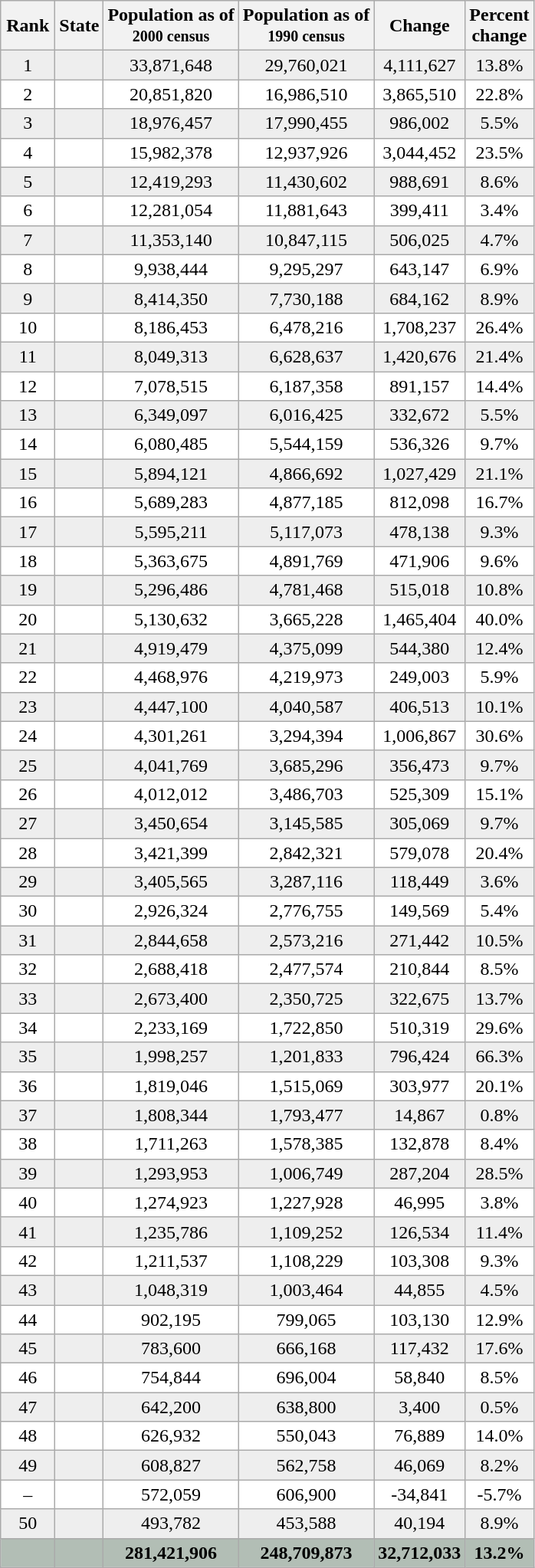<table class="wikitable sortable" style="text-align: right;">
<tr>
<th style="width:40px" style="text-align: center;">Rank</th>
<th style="text-align: center;">State</th>
<th style="text-align: center;">Population as of<br><small>2000 census</small></th>
<th style="text-align: center;">Population as of<br><small>1990 census</small></th>
<th style="text-align: center;">Change</th>
<th style="text-align: center;">Percent<br>change</th>
</tr>
<tr style="text-align:center; background:#eee;">
<td>1</td>
<td align=left><strong></strong></td>
<td>33,871,648</td>
<td>29,760,021</td>
<td> 4,111,627</td>
<td> 13.8%</td>
</tr>
<tr style="text-align:center; background:#fff;">
<td>2</td>
<td align=left><strong></strong></td>
<td>20,851,820</td>
<td>16,986,510</td>
<td> 3,865,510</td>
<td> 22.8%</td>
</tr>
<tr style="text-align:center; background:#eee;">
<td>3</td>
<td align=left><strong></strong></td>
<td>18,976,457</td>
<td>17,990,455</td>
<td> 986,002</td>
<td> 5.5%</td>
</tr>
<tr style="text-align:center; background:#fff;">
<td>4</td>
<td align=left><strong></strong></td>
<td>15,982,378</td>
<td>12,937,926</td>
<td> 3,044,452</td>
<td> 23.5%</td>
</tr>
<tr style="text-align:center; background:#eee;">
<td>5</td>
<td align=left><strong></strong></td>
<td>12,419,293</td>
<td>11,430,602</td>
<td> 988,691</td>
<td> 8.6%</td>
</tr>
<tr style="text-align:center; background:#fff;">
<td>6</td>
<td align=left><strong></strong></td>
<td>12,281,054</td>
<td>11,881,643</td>
<td> 399,411</td>
<td> 3.4%</td>
</tr>
<tr style="text-align:center; background:#eee;">
<td>7</td>
<td align=left><strong></strong></td>
<td>11,353,140</td>
<td>10,847,115</td>
<td> 506,025</td>
<td> 4.7%</td>
</tr>
<tr style="text-align:center; background:#fff;">
<td>8</td>
<td align=left><strong></strong></td>
<td>9,938,444</td>
<td>9,295,297</td>
<td> 643,147</td>
<td> 6.9%</td>
</tr>
<tr style="text-align:center; background:#eee;">
<td>9</td>
<td align=left><strong></strong></td>
<td>8,414,350</td>
<td>7,730,188</td>
<td> 684,162</td>
<td> 8.9%</td>
</tr>
<tr style="text-align:center; background:#fff;">
<td>10</td>
<td align=left><strong></strong></td>
<td>8,186,453</td>
<td>6,478,216</td>
<td> 1,708,237</td>
<td> 26.4%</td>
</tr>
<tr style="text-align:center; background:#eee;">
<td>11</td>
<td align=left><strong></strong></td>
<td>8,049,313</td>
<td>6,628,637</td>
<td> 1,420,676</td>
<td> 21.4%</td>
</tr>
<tr style="text-align:center; background:#fff;">
<td>12</td>
<td align=left><strong></strong></td>
<td>7,078,515</td>
<td>6,187,358</td>
<td> 891,157</td>
<td> 14.4%</td>
</tr>
<tr style="text-align:center; background:#eee;">
<td>13</td>
<td align=left><strong></strong></td>
<td>6,349,097</td>
<td>6,016,425</td>
<td> 332,672</td>
<td> 5.5%</td>
</tr>
<tr style="text-align:center; background:#fff;">
<td>14</td>
<td align=left><strong></strong></td>
<td>6,080,485</td>
<td>5,544,159</td>
<td> 536,326</td>
<td> 9.7%</td>
</tr>
<tr style="text-align:center; background:#eee;">
<td>15</td>
<td align=left><strong></strong></td>
<td>5,894,121</td>
<td>4,866,692</td>
<td> 1,027,429</td>
<td> 21.1%</td>
</tr>
<tr style="text-align:center; background:#fff;">
<td>16</td>
<td align=left><strong></strong></td>
<td>5,689,283</td>
<td>4,877,185</td>
<td> 812,098</td>
<td> 16.7%</td>
</tr>
<tr style="text-align:center; background:#eee;">
<td>17</td>
<td align=left><strong></strong></td>
<td>5,595,211</td>
<td>5,117,073</td>
<td> 478,138</td>
<td> 9.3%</td>
</tr>
<tr style="text-align:center; background:#fff;">
<td>18</td>
<td align=left><strong></strong></td>
<td>5,363,675</td>
<td>4,891,769</td>
<td> 471,906</td>
<td> 9.6%</td>
</tr>
<tr style="text-align:center; background:#eee;">
<td>19</td>
<td align=left><strong></strong></td>
<td>5,296,486</td>
<td>4,781,468</td>
<td> 515,018</td>
<td> 10.8%</td>
</tr>
<tr style="text-align:center; background:#fff;">
<td>20</td>
<td align=left><strong></strong></td>
<td>5,130,632</td>
<td>3,665,228</td>
<td> 1,465,404</td>
<td> 40.0%</td>
</tr>
<tr style="text-align:center; background:#eee;">
<td>21</td>
<td align=left><strong></strong></td>
<td>4,919,479</td>
<td>4,375,099</td>
<td> 544,380</td>
<td> 12.4%</td>
</tr>
<tr style="text-align:center; background:#fff;">
<td>22</td>
<td align=left><strong></strong></td>
<td>4,468,976</td>
<td>4,219,973</td>
<td> 249,003</td>
<td> 5.9%</td>
</tr>
<tr style="text-align:center; background:#eee;">
<td>23</td>
<td align=left><strong></strong></td>
<td>4,447,100</td>
<td>4,040,587</td>
<td> 406,513</td>
<td> 10.1%</td>
</tr>
<tr style="text-align:center; background:#fff;">
<td>24</td>
<td align=left><strong></strong></td>
<td>4,301,261</td>
<td>3,294,394</td>
<td> 1,006,867</td>
<td> 30.6%</td>
</tr>
<tr style="text-align:center; background:#eee;">
<td>25</td>
<td align=left><strong></strong></td>
<td>4,041,769</td>
<td>3,685,296</td>
<td> 356,473</td>
<td> 9.7%</td>
</tr>
<tr style="text-align:center; background:#fff;">
<td>26</td>
<td align=left><strong></strong></td>
<td>4,012,012</td>
<td>3,486,703</td>
<td> 525,309</td>
<td> 15.1%</td>
</tr>
<tr style="text-align:center; background:#eee;">
<td>27</td>
<td align=left><strong></strong></td>
<td>3,450,654</td>
<td>3,145,585</td>
<td> 305,069</td>
<td> 9.7%</td>
</tr>
<tr style="text-align:center; background:#fff;">
<td>28</td>
<td align=left><strong></strong></td>
<td>3,421,399</td>
<td>2,842,321</td>
<td> 579,078</td>
<td> 20.4%</td>
</tr>
<tr style="text-align:center; background:#eee;">
<td>29</td>
<td align=left><strong></strong></td>
<td>3,405,565</td>
<td>3,287,116</td>
<td> 118,449</td>
<td> 3.6%</td>
</tr>
<tr style="text-align:center; background:#fff;">
<td>30</td>
<td align=left><strong></strong></td>
<td>2,926,324</td>
<td>2,776,755</td>
<td> 149,569</td>
<td> 5.4%</td>
</tr>
<tr style="text-align:center; background:#eee;">
<td>31</td>
<td align=left><strong></strong></td>
<td>2,844,658</td>
<td>2,573,216</td>
<td> 271,442</td>
<td> 10.5%</td>
</tr>
<tr style="text-align:center; background:#fff;">
<td>32</td>
<td align=left><strong></strong></td>
<td>2,688,418</td>
<td>2,477,574</td>
<td> 210,844</td>
<td> 8.5%</td>
</tr>
<tr style="text-align:center; background:#eee;">
<td>33</td>
<td align=left><strong></strong></td>
<td>2,673,400</td>
<td>2,350,725</td>
<td> 322,675</td>
<td> 13.7%</td>
</tr>
<tr style="text-align:center; background:#fff;">
<td>34</td>
<td align=left><strong></strong></td>
<td>2,233,169</td>
<td>1,722,850</td>
<td> 510,319</td>
<td> 29.6%</td>
</tr>
<tr style="text-align:center; background:#eee;">
<td>35</td>
<td align=left><strong></strong></td>
<td>1,998,257</td>
<td>1,201,833</td>
<td> 796,424</td>
<td> 66.3%</td>
</tr>
<tr style="text-align:center; background:#fff;">
<td>36</td>
<td align=left><strong></strong></td>
<td>1,819,046</td>
<td>1,515,069</td>
<td> 303,977</td>
<td> 20.1%</td>
</tr>
<tr style="text-align:center; background:#eee;">
<td>37</td>
<td align=left><strong></strong></td>
<td>1,808,344</td>
<td>1,793,477</td>
<td> 14,867</td>
<td> 0.8%</td>
</tr>
<tr style="text-align:center; background:#fff;">
<td>38</td>
<td align=left><strong></strong></td>
<td>1,711,263</td>
<td>1,578,385</td>
<td> 132,878</td>
<td> 8.4%</td>
</tr>
<tr style="text-align:center; background:#eee;">
<td>39</td>
<td align=left><strong></strong></td>
<td>1,293,953</td>
<td>1,006,749</td>
<td> 287,204</td>
<td> 28.5%</td>
</tr>
<tr style="text-align:center; background:#fff;">
<td>40</td>
<td align=left><strong></strong></td>
<td>1,274,923</td>
<td>1,227,928</td>
<td> 46,995</td>
<td> 3.8%</td>
</tr>
<tr style="text-align:center; background:#eee;">
<td>41</td>
<td align=left><strong></strong></td>
<td>1,235,786</td>
<td>1,109,252</td>
<td> 126,534</td>
<td> 11.4%</td>
</tr>
<tr style="text-align:center; background:#fff;">
<td>42</td>
<td align=left><strong></strong></td>
<td>1,211,537</td>
<td>1,108,229</td>
<td> 103,308</td>
<td> 9.3%</td>
</tr>
<tr style="text-align:center; background:#eee;">
<td>43</td>
<td align=left><strong></strong></td>
<td>1,048,319</td>
<td>1,003,464</td>
<td> 44,855</td>
<td> 4.5%</td>
</tr>
<tr style="text-align:center; background:#fff;">
<td>44</td>
<td align=left><strong></strong></td>
<td>902,195</td>
<td>799,065</td>
<td> 103,130</td>
<td> 12.9%</td>
</tr>
<tr style="text-align:center; background:#eee;">
<td>45</td>
<td align=left><strong></strong></td>
<td>783,600</td>
<td>666,168</td>
<td> 117,432</td>
<td> 17.6%</td>
</tr>
<tr style="text-align:center; background:#fff;">
<td>46</td>
<td align=left><strong></strong></td>
<td>754,844</td>
<td>696,004</td>
<td> 58,840</td>
<td> 8.5%</td>
</tr>
<tr style="text-align:center; background:#eee;">
<td>47</td>
<td align=left><strong></strong></td>
<td>642,200</td>
<td>638,800</td>
<td> 3,400</td>
<td> 0.5%</td>
</tr>
<tr style="text-align:center; background:#fff;">
<td>48</td>
<td align=left><strong></strong></td>
<td>626,932</td>
<td>550,043</td>
<td> 76,889</td>
<td> 14.0%</td>
</tr>
<tr style="text-align:center; background:#eee;">
<td>49</td>
<td align=left><strong></strong></td>
<td>608,827</td>
<td>562,758</td>
<td> 46,069</td>
<td> 8.2%</td>
</tr>
<tr style="text-align:center; background:#fff;">
<td>–</td>
<td align=left><strong></strong></td>
<td>572,059</td>
<td>606,900</td>
<td> -34,841</td>
<td> -5.7%</td>
</tr>
<tr style="text-align:center; background:#eee;">
<td>50</td>
<td align=left><strong></strong></td>
<td>493,782</td>
<td>453,588</td>
<td> 40,194</td>
<td> 8.9%</td>
</tr>
<tr style="text-align:center; background:#b2beb5;" class="sortbottom">
<td> </td>
<td align=left><strong></strong></td>
<td><strong>281,421,906</strong></td>
<td><strong>248,709,873</strong></td>
<td><strong>32,712,033</strong></td>
<td><strong>13.2%</strong></td>
</tr>
</table>
